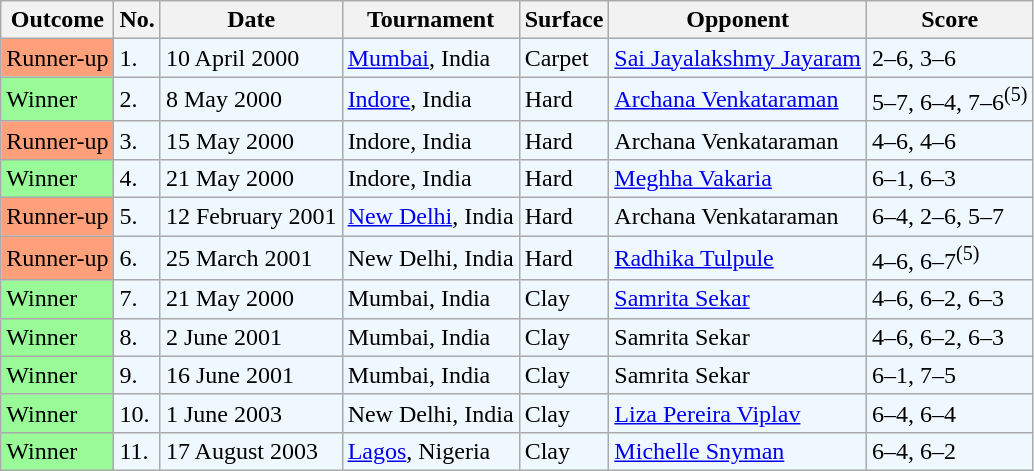<table class="sortable wikitable">
<tr>
<th>Outcome</th>
<th>No.</th>
<th>Date</th>
<th>Tournament</th>
<th>Surface</th>
<th>Opponent</th>
<th class="unsortable">Score</th>
</tr>
<tr style="background:#f0f8ff;">
<td bgcolor="FFA07A">Runner-up</td>
<td>1.</td>
<td>10 April 2000</td>
<td><a href='#'>Mumbai</a>, India</td>
<td>Carpet</td>
<td> <a href='#'>Sai Jayalakshmy Jayaram</a></td>
<td>2–6, 3–6</td>
</tr>
<tr style="background:#f0f8ff;">
<td style="background:#98fb98;">Winner</td>
<td>2.</td>
<td>8 May 2000</td>
<td><a href='#'>Indore</a>, India</td>
<td>Hard</td>
<td> <a href='#'>Archana Venkataraman</a></td>
<td>5–7, 6–4, 7–6<sup>(5)</sup></td>
</tr>
<tr style="background:#f0f8ff;">
<td bgcolor="FFA07A">Runner-up</td>
<td>3.</td>
<td>15 May 2000</td>
<td>Indore, India</td>
<td>Hard</td>
<td> Archana Venkataraman</td>
<td>4–6, 4–6</td>
</tr>
<tr bgcolor="#f0f8ff">
<td style="background:#98fb98;">Winner</td>
<td>4.</td>
<td>21 May 2000</td>
<td>Indore, India</td>
<td>Hard</td>
<td> <a href='#'>Meghha Vakaria</a></td>
<td>6–1, 6–3</td>
</tr>
<tr style="background:#f0f8ff;">
<td bgcolor="FFA07A">Runner-up</td>
<td>5.</td>
<td>12 February 2001</td>
<td><a href='#'>New Delhi</a>, India</td>
<td>Hard</td>
<td> Archana Venkataraman</td>
<td>6–4, 2–6, 5–7</td>
</tr>
<tr bgcolor="#f0f8ff">
<td bgcolor="FFA07A">Runner-up</td>
<td>6.</td>
<td>25 March 2001</td>
<td>New Delhi, India</td>
<td>Hard</td>
<td> <a href='#'>Radhika Tulpule</a></td>
<td>4–6, 6–7<sup>(5)</sup></td>
</tr>
<tr bgcolor="#f0f8ff">
<td style="background:#98fb98;">Winner</td>
<td>7.</td>
<td>21 May 2000</td>
<td>Mumbai, India</td>
<td>Clay</td>
<td> <a href='#'>Samrita Sekar</a></td>
<td>4–6, 6–2, 6–3</td>
</tr>
<tr bgcolor="#f0f8ff">
<td style="background:#98fb98;">Winner</td>
<td>8.</td>
<td>2 June 2001</td>
<td>Mumbai, India</td>
<td>Clay</td>
<td> Samrita Sekar</td>
<td>4–6, 6–2, 6–3</td>
</tr>
<tr bgcolor="#f0f8ff">
<td style="background:#98fb98;">Winner</td>
<td>9.</td>
<td>16 June 2001</td>
<td>Mumbai, India</td>
<td>Clay</td>
<td> Samrita Sekar</td>
<td>6–1, 7–5</td>
</tr>
<tr bgcolor="#f0f8ff">
<td style="background:#98fb98;">Winner</td>
<td>10.</td>
<td>1 June 2003</td>
<td>New Delhi, India</td>
<td>Clay</td>
<td> <a href='#'>Liza Pereira Viplav</a></td>
<td>6–4, 6–4</td>
</tr>
<tr bgcolor="#f0f8ff">
<td style="background:#98fb98;">Winner</td>
<td>11.</td>
<td>17 August 2003</td>
<td><a href='#'>Lagos</a>, Nigeria</td>
<td>Clay</td>
<td> <a href='#'>Michelle Snyman</a></td>
<td>6–4, 6–2</td>
</tr>
</table>
